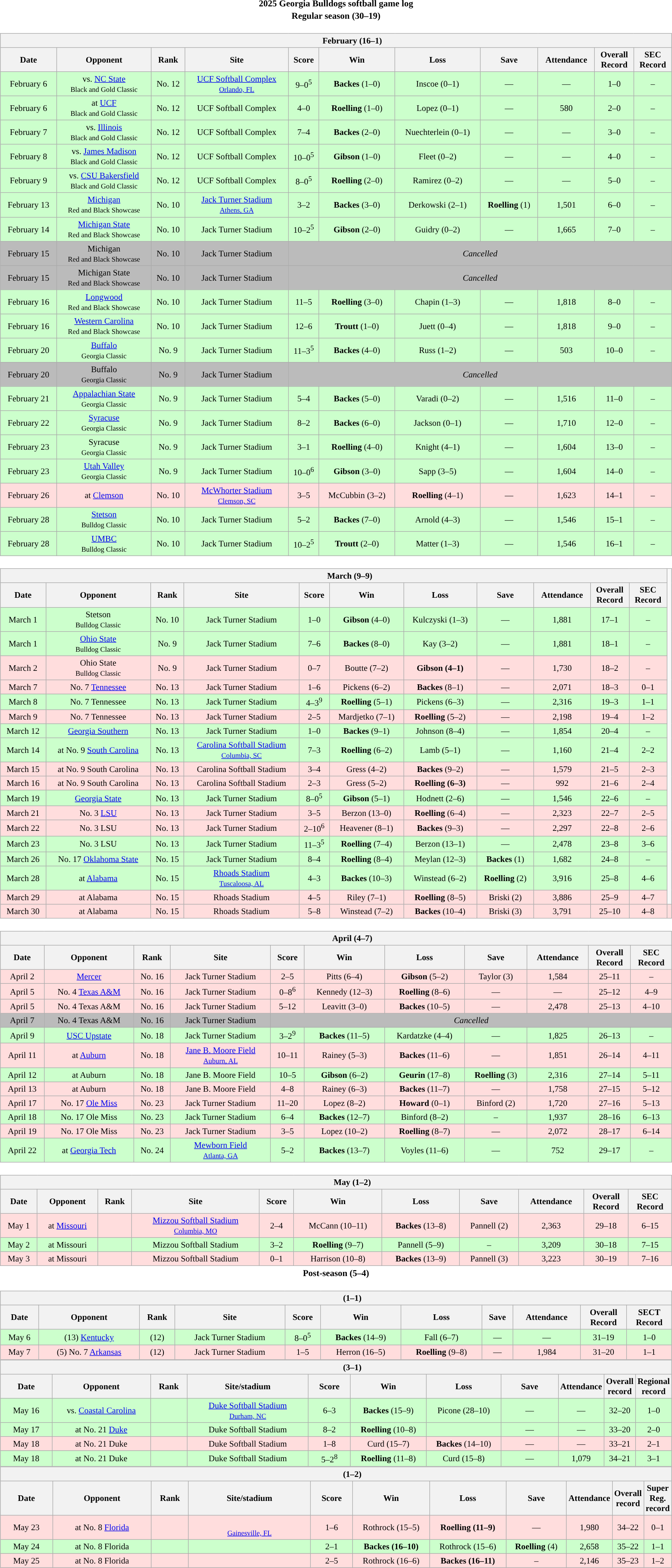<table class="toccolours" width=95% style="margin:1.5em auto; text-align:center;">
<tr>
<th colspan=2>2025 Georgia Bulldogs softball game log</th>
</tr>
<tr>
<th colspan=2>Regular season (30–19)</th>
</tr>
<tr valign="top">
<td><br><table class="wikitable collapsible collapsed" style="margin:auto; font-size:95%; width:100%">
<tr>
<th colspan=11 style="padding-left:4em;">February (16–1)</th>
</tr>
<tr>
<th>Date</th>
<th>Opponent</th>
<th>Rank</th>
<th>Site</th>
<th>Score</th>
<th>Win</th>
<th>Loss</th>
<th>Save</th>
<th>Attendance</th>
<th>Overall<br>Record</th>
<th>SEC<br>Record</th>
</tr>
<tr align="center" bgcolor="#ccffcc">
<td>February 6</td>
<td>vs. <a href='#'>NC State</a><br><small>Black and Gold Classic</small></td>
<td>No. 12</td>
<td><a href='#'>UCF Softball Complex</a><br><small><a href='#'>Orlando, FL</a></small></td>
<td>9–0<sup>5</sup></td>
<td><strong>Backes</strong> (1–0)</td>
<td>Inscoe (0–1)</td>
<td>—</td>
<td>—</td>
<td>1–0</td>
<td>–</td>
</tr>
<tr align="center" bgcolor="#ccffcc">
<td>February 6</td>
<td>at <a href='#'>UCF</a><br><small>Black and Gold Classic</small></td>
<td>No. 12</td>
<td>UCF Softball Complex</td>
<td>4–0</td>
<td><strong>Roelling</strong> (1–0)</td>
<td>Lopez (0–1)</td>
<td>—</td>
<td>580</td>
<td>2–0</td>
<td>–</td>
</tr>
<tr align="center" bgcolor="#ccffcc">
<td>February 7</td>
<td>vs. <a href='#'>Illinois</a><br><small>Black and Gold Classic</small></td>
<td>No. 12</td>
<td>UCF Softball Complex</td>
<td>7–4</td>
<td><strong>Backes</strong> (2–0)</td>
<td>Nuechterlein (0–1)</td>
<td>—</td>
<td>—</td>
<td>3–0</td>
<td>–</td>
</tr>
<tr align="center" bgcolor="#ccffcc">
<td>February 8</td>
<td>vs. <a href='#'>James Madison</a><br><small>Black and Gold Classic</small></td>
<td>No. 12</td>
<td>UCF Softball Complex</td>
<td>10–0<sup>5</sup></td>
<td><strong>Gibson</strong> (1–0)</td>
<td>Fleet (0–2)</td>
<td>—</td>
<td>—</td>
<td>4–0</td>
<td>–</td>
</tr>
<tr align="center" bgcolor="#ccffcc">
<td>February 9</td>
<td>vs. <a href='#'>CSU Bakersfield</a><br><small>Black and Gold Classic</small></td>
<td>No. 12</td>
<td>UCF Softball Complex</td>
<td>8–0<sup>5</sup></td>
<td><strong>Roelling</strong> (2–0)</td>
<td>Ramirez (0–2)</td>
<td>—</td>
<td>—</td>
<td>5–0</td>
<td>–</td>
</tr>
<tr align="center" bgcolor="#ccffcc">
<td>February 13</td>
<td><a href='#'>Michigan</a><br><small>Red and Black Showcase</small></td>
<td>No. 10</td>
<td><a href='#'>Jack Turner Stadium</a><br><small><a href='#'>Athens, GA</a></small></td>
<td>3–2</td>
<td><strong>Backes</strong> (3–0)</td>
<td>Derkowski (2–1)</td>
<td><strong>Roelling</strong> (1)</td>
<td>1,501</td>
<td>6–0</td>
<td>–</td>
</tr>
<tr align="center" bgcolor="#ccffcc">
<td>February 14</td>
<td><a href='#'>Michigan State</a><br><small>Red and Black Showcase</small></td>
<td>No. 10</td>
<td>Jack Turner Stadium</td>
<td>10–2<sup>5</sup></td>
<td><strong>Gibson</strong> (2–0)</td>
<td>Guidry (0–2)</td>
<td>—</td>
<td>1,665</td>
<td>7–0</td>
<td>–</td>
</tr>
<tr align="center" bgcolor="#bbbbbb">
<td>February 15</td>
<td>Michigan<br><small>Red and Black Showcase</small></td>
<td>No. 10</td>
<td>Jack Turner Stadium</td>
<td colspan=9><em>Cancelled</em> </td>
</tr>
<tr align="center" bgcolor="#bbbbbb">
<td>February 15</td>
<td>Michigan State<br><small>Red and Black Showcase</small></td>
<td>No. 10</td>
<td>Jack Turner Stadium</td>
<td colspan=9><em>Cancelled</em></td>
</tr>
<tr align="center" bgcolor="#ccffcc">
<td>February 16</td>
<td><a href='#'>Longwood</a><br><small>Red and Black Showcase</small></td>
<td>No. 10</td>
<td>Jack Turner Stadium</td>
<td>11–5</td>
<td><strong>Roelling</strong> (3–0)</td>
<td>Chapin (1–3)</td>
<td>—</td>
<td>1,818</td>
<td>8–0</td>
<td>–</td>
</tr>
<tr align="center" bgcolor="#ccffcc">
<td>February 16</td>
<td><a href='#'>Western Carolina</a><br><small>Red and Black Showcase</small></td>
<td>No. 10</td>
<td>Jack Turner Stadium</td>
<td>12–6</td>
<td><strong>Troutt</strong> (1–0)</td>
<td>Juett (0–4)</td>
<td>—</td>
<td>1,818</td>
<td>9–0</td>
<td>–</td>
</tr>
<tr align="center" bgcolor="#ccffcc">
<td>February 20</td>
<td><a href='#'>Buffalo</a><br><small>Georgia Classic</small></td>
<td>No. 9</td>
<td>Jack Turner Stadium</td>
<td>11–3<sup>5</sup></td>
<td><strong>Backes</strong> (4–0)</td>
<td>Russ (1–2)</td>
<td>—</td>
<td>503</td>
<td>10–0</td>
<td>–</td>
</tr>
<tr align="center" bgcolor="#bbbbbb">
<td>February 20</td>
<td>Buffalo<br><small>Georgia Classic</small></td>
<td>No. 9</td>
<td>Jack Turner Stadium</td>
<td colspan=9><em>Cancelled</em></td>
</tr>
<tr align="center" bgcolor="#ccffcc">
<td>February 21</td>
<td><a href='#'>Appalachian State</a><br><small>Georgia Classic</small></td>
<td>No. 9</td>
<td>Jack Turner Stadium</td>
<td>5–4</td>
<td><strong>Backes</strong> (5–0)</td>
<td>Varadi (0–2)</td>
<td>—</td>
<td>1,516</td>
<td>11–0</td>
<td>–</td>
</tr>
<tr align="center" bgcolor="#ccffcc">
<td>February 22</td>
<td><a href='#'>Syracuse</a><br><small>Georgia Classic</small></td>
<td>No. 9</td>
<td>Jack Turner Stadium</td>
<td>8–2</td>
<td><strong>Backes</strong> (6–0)</td>
<td>Jackson (0–1)</td>
<td>—</td>
<td>1,710</td>
<td>12–0</td>
<td>–</td>
</tr>
<tr align="center" bgcolor="#ccffcc">
<td>February 23</td>
<td>Syracuse<br><small>Georgia Classic</small></td>
<td>No. 9</td>
<td>Jack Turner Stadium</td>
<td>3–1</td>
<td><strong>Roelling</strong> (4–0)</td>
<td>Knight (4–1)</td>
<td>—</td>
<td>1,604</td>
<td>13–0</td>
<td>–</td>
</tr>
<tr align="center" bgcolor="#ccffcc">
<td>February 23</td>
<td><a href='#'>Utah Valley</a><br><small>Georgia Classic</small></td>
<td>No. 9</td>
<td>Jack Turner Stadium</td>
<td>10–0<sup>6</sup></td>
<td><strong>Gibson</strong> (3–0)</td>
<td>Sapp (3–5)</td>
<td>—</td>
<td>1,604</td>
<td>14–0</td>
<td>–</td>
</tr>
<tr align="center" bgcolor="#ffdddd">
<td>February 26</td>
<td>at <a href='#'>Clemson</a></td>
<td>No. 10</td>
<td><a href='#'>McWhorter Stadium</a><br><small><a href='#'>Clemson, SC</a></small></td>
<td>3–5</td>
<td>McCubbin (3–2)</td>
<td><strong>Roelling</strong> (4–1)</td>
<td>—</td>
<td>1,623</td>
<td>14–1</td>
<td>–</td>
</tr>
<tr align="center" bgcolor="#ccffcc">
<td>February 28</td>
<td><a href='#'>Stetson</a><br><small>Bulldog Classic</small></td>
<td>No. 10</td>
<td>Jack Turner Stadium</td>
<td>5–2</td>
<td><strong>Backes</strong> (7–0)</td>
<td>Arnold (4–3)</td>
<td>—</td>
<td>1,546</td>
<td>15–1</td>
<td>–</td>
</tr>
<tr align="center" bgcolor="#ccffcc">
<td>February 28</td>
<td><a href='#'>UMBC</a><br><small>Bulldog Classic</small></td>
<td>No. 10</td>
<td>Jack Turner Stadium</td>
<td>10–2<sup>5</sup></td>
<td><strong>Troutt</strong> (2–0)</td>
<td>Matter (1–3)</td>
<td>—</td>
<td>1,546</td>
<td>16–1</td>
<td>–</td>
</tr>
</table>
</td>
</tr>
<tr>
<td><br><table class="wikitable collapsible collapsed" style="margin:auto; font-size:95%; width:100%">
<tr>
<th colspan=11 style="padding-left:4em;">March (9–9)</th>
</tr>
<tr>
<th>Date</th>
<th>Opponent</th>
<th>Rank</th>
<th>Site</th>
<th>Score</th>
<th>Win</th>
<th>Loss</th>
<th>Save</th>
<th>Attendance</th>
<th>Overall<br>Record</th>
<th>SEC<br>Record</th>
</tr>
<tr align="center" bgcolor="#ccffcc">
<td>March 1</td>
<td>Stetson<br><small>Bulldog Classic</small></td>
<td>No. 10</td>
<td>Jack Turner Stadium</td>
<td>1–0</td>
<td><strong>Gibson</strong> (4–0)</td>
<td>Kulczyski (1–3)</td>
<td>—</td>
<td>1,881</td>
<td>17–1</td>
<td>–</td>
</tr>
<tr align="center" bgcolor="#ccffcc">
<td>March 1</td>
<td><a href='#'>Ohio State</a><br><small>Bulldog Classic</small></td>
<td>No. 9</td>
<td>Jack Turner Stadium</td>
<td>7–6</td>
<td><strong>Backes</strong> (8–0)</td>
<td>Kay (3–2)</td>
<td>—</td>
<td>1,881</td>
<td>18–1</td>
<td>–</td>
</tr>
<tr align="center" bgcolor="#ffdddd">
<td>March 2</td>
<td>Ohio State<br><small>Bulldog Classic</small></td>
<td>No. 9</td>
<td>Jack Turner Stadium</td>
<td>0–7</td>
<td>Boutte (7–2)</td>
<td><strong>Gibson (4–1)</strong></td>
<td>—</td>
<td>1,730</td>
<td>18–2</td>
<td>–</td>
</tr>
<tr align="center" bgcolor="#ffdddd">
<td>March 7</td>
<td>No. 7 <a href='#'>Tennessee</a></td>
<td>No. 13</td>
<td>Jack Turner Stadium</td>
<td>1–6</td>
<td>Pickens (6–2)</td>
<td><strong>Backes</strong> (8–1)</td>
<td>—</td>
<td>2,071</td>
<td>18–3</td>
<td>0–1</td>
</tr>
<tr align="center" bgcolor="#ccffcc">
<td>March 8</td>
<td>No. 7 Tennessee</td>
<td>No. 13</td>
<td>Jack Turner Stadium</td>
<td>4–3<sup>9</sup></td>
<td><strong>Roelling</strong> (5–1)</td>
<td>Pickens (6–3)</td>
<td>—</td>
<td>2,316</td>
<td>19–3</td>
<td>1–1</td>
</tr>
<tr align="center" bgcolor="#ffdddd">
<td>March 9</td>
<td>No. 7 Tennessee</td>
<td>No. 13</td>
<td>Jack Turner Stadium</td>
<td>2–5</td>
<td>Mardjetko (7–1)</td>
<td><strong>Roelling</strong> (5–2)</td>
<td>—</td>
<td>2,198</td>
<td>19–4</td>
<td>1–2</td>
</tr>
<tr align="center" bgcolor="#ccffcc">
<td>March 12</td>
<td><a href='#'>Georgia Southern</a></td>
<td>No. 13</td>
<td>Jack Turner Stadium</td>
<td>1–0</td>
<td><strong>Backes</strong> (9–1)</td>
<td>Johnson (8–4)</td>
<td>—</td>
<td>1,854</td>
<td>20–4</td>
<td>–</td>
</tr>
<tr align="center"bgcolor="#ccffcc">
<td>March 14</td>
<td>at No. 9 <a href='#'>South Carolina</a></td>
<td>No. 13</td>
<td><a href='#'>Carolina Softball Stadium</a><br><small><a href='#'>Columbia, SC</a></small></td>
<td>7–3</td>
<td><strong>Roelling</strong> (6–2)</td>
<td>Lamb (5–1)</td>
<td>—</td>
<td>1,160</td>
<td>21–4</td>
<td>2–2</td>
</tr>
<tr align="center"bgcolor="#ffdddd">
<td>March 15</td>
<td>at No. 9 South Carolina</td>
<td>No. 13</td>
<td>Carolina Softball Stadium</td>
<td>3–4</td>
<td>Gress (4–2)</td>
<td><strong>Backes</strong> (9–2)</td>
<td>—</td>
<td>1,579</td>
<td>21–5</td>
<td>2–3</td>
</tr>
<tr align="center"bgcolor="#ffdddd">
<td>March 16</td>
<td>at No. 9 South Carolina</td>
<td>No. 13</td>
<td>Carolina Softball Stadium</td>
<td>2–3</td>
<td>Gress (5–2)</td>
<td><strong>Roelling (6–3)</strong></td>
<td>—</td>
<td>992</td>
<td>21–6</td>
<td>2–4</td>
</tr>
<tr align="center"bgcolor="#ccffcc">
<td>March 19</td>
<td><a href='#'>Georgia State</a></td>
<td>No. 13</td>
<td>Jack Turner Stadium</td>
<td>8–0<sup>5</sup></td>
<td><strong>Gibson</strong> (5–1)</td>
<td>Hodnett (2–6)</td>
<td>—</td>
<td>1,546</td>
<td>22–6</td>
<td>–</td>
</tr>
<tr align="center"bgcolor="#ffdddd">
<td>March 21</td>
<td>No. 3 <a href='#'>LSU</a></td>
<td>No. 13</td>
<td>Jack Turner Stadium</td>
<td>3–5</td>
<td>Berzon (13–0)</td>
<td><strong>Roelling</strong> (6–4)</td>
<td>—</td>
<td>2,323</td>
<td>22–7</td>
<td>2–5</td>
</tr>
<tr align="center" bgcolor="#ffdddd">
<td>March 22</td>
<td>No. 3 LSU</td>
<td>No. 13</td>
<td>Jack Turner Stadium</td>
<td>2–10<sup>6</sup></td>
<td>Heavener (8–1)</td>
<td><strong>Backes</strong> (9–3)</td>
<td>—</td>
<td>2,297</td>
<td>22–8</td>
<td>2–6</td>
</tr>
<tr align="center"bgcolor="#ccffcc">
<td>March 23</td>
<td>No. 3 LSU</td>
<td>No. 13</td>
<td>Jack Turner Stadium</td>
<td>11–3<sup>5</sup></td>
<td><strong>Roelling</strong> (7–4)</td>
<td>Berzon (13–1)</td>
<td>—</td>
<td>2,478</td>
<td>23–8</td>
<td>3–6</td>
</tr>
<tr align="center"bgcolor="#ccffcc">
<td>March 26</td>
<td>No. 17 <a href='#'>Oklahoma State</a></td>
<td>No. 15</td>
<td>Jack Turner Stadium</td>
<td>8–4</td>
<td><strong>Roelling</strong> (8–4)</td>
<td>Meylan (12–3)</td>
<td><strong>Backes</strong> (1)</td>
<td>1,682</td>
<td>24–8</td>
<td>–</td>
</tr>
<tr align="center" bgcolor="#ccffcc">
<td>March 28</td>
<td>at <a href='#'>Alabama</a></td>
<td>No. 15</td>
<td><a href='#'>Rhoads Stadium</a><br><small><a href='#'>Tuscaloosa, AL</a></small></td>
<td>4–3</td>
<td><strong>Backes</strong> (10–3)</td>
<td>Winstead (6–2)</td>
<td><strong>Roelling</strong> (2)</td>
<td>3,916</td>
<td>25–8</td>
<td>4–6</td>
</tr>
<tr align="center" bgcolor="#ffdddd">
<td>March 29</td>
<td>at Alabama</td>
<td>No. 15</td>
<td>Rhoads Stadium</td>
<td>4–5</td>
<td>Riley (7–1)</td>
<td><strong>Roelling</strong> (8–5)</td>
<td>Briski (2)</td>
<td>3,886</td>
<td>25–9</td>
<td>4–7</td>
</tr>
<tr align="center" bgcolor="#ffdddd">
<td>March 30</td>
<td>at Alabama</td>
<td>No. 15</td>
<td>Rhoads Stadium</td>
<td>5–8</td>
<td>Winstead (7–2)</td>
<td><strong>Backes</strong> (10–4)</td>
<td>Briski (3)</td>
<td>3,791</td>
<td>25–10</td>
<td>4–8</td>
<td></td>
</tr>
</table>
</td>
</tr>
<tr>
<td><br><table class="wikitable collapsible collapsed" style="margin:auto; font-size:95%; width:100%">
<tr>
<th colspan=11 style="padding-left:4em;">April (4–7)</th>
</tr>
<tr>
<th>Date</th>
<th>Opponent</th>
<th>Rank</th>
<th>Site</th>
<th>Score</th>
<th>Win</th>
<th>Loss</th>
<th>Save</th>
<th>Attendance</th>
<th>Overall<br>Record</th>
<th>SEC<br>Record</th>
</tr>
<tr align="center" bgcolor="#ffdddd">
<td>April 2</td>
<td><a href='#'>Mercer</a></td>
<td>No. 16</td>
<td>Jack Turner Stadium</td>
<td>2–5</td>
<td>Pitts (6–4)</td>
<td><strong>Gibson</strong> (5–2)</td>
<td>Taylor (3)</td>
<td>1,584</td>
<td>25–11</td>
<td>–</td>
</tr>
<tr align="center" bgcolor="#ffdddd">
<td>April 5</td>
<td>No. 4 <a href='#'>Texas A&M</a></td>
<td>No. 16</td>
<td>Jack Turner Stadium</td>
<td>0–8<sup>6</sup></td>
<td>Kennedy (12–3)</td>
<td><strong>Roelling</strong> (8–6)</td>
<td>—</td>
<td>—</td>
<td>25–12</td>
<td>4–9</td>
</tr>
<tr align="center" bgcolor="#ffdddd">
<td>April 5</td>
<td>No. 4 Texas A&M</td>
<td>No. 16</td>
<td>Jack Turner Stadium</td>
<td>5–12</td>
<td>Leavitt (3–0)</td>
<td><strong>Backes</strong> (10–5)</td>
<td>—</td>
<td>2,478</td>
<td>25–13</td>
<td>4–10</td>
</tr>
<tr align="center" bgcolor="#bbbbbb">
<td>April 7</td>
<td>No. 4 Texas A&M</td>
<td>No. 16</td>
<td>Jack Turner Stadium</td>
<td colspan=9><em>Cancelled</em></td>
</tr>
<tr align="center" bgcolor="#ccffcc">
<td>April 9</td>
<td><a href='#'>USC Upstate</a></td>
<td>No. 18</td>
<td>Jack Turner Stadium</td>
<td>3–2<sup>9</sup></td>
<td><strong>Backes</strong> (11–5)</td>
<td>Kardatzke (4–4)</td>
<td>—</td>
<td>1,825</td>
<td>26–13</td>
<td>–</td>
</tr>
<tr align="center" bgcolor="#ffdddd">
<td>April 11</td>
<td>at <a href='#'>Auburn</a></td>
<td>No. 18</td>
<td><a href='#'>Jane B. Moore Field</a><br><small><a href='#'>Auburn, AL</a></small></td>
<td>10–11</td>
<td>Rainey (5–3)</td>
<td><strong>Backes</strong> (11–6)</td>
<td>—</td>
<td>1,851</td>
<td>26–14</td>
<td>4–11</td>
</tr>
<tr align="center" bgcolor="#ccffcc">
<td>April 12</td>
<td>at Auburn</td>
<td>No. 18</td>
<td>Jane B. Moore Field</td>
<td>10–5</td>
<td><strong>Gibson</strong> (6–2)</td>
<td><strong>Geurin</strong> (17–8)</td>
<td><strong>Roelling</strong> (3)</td>
<td>2,316</td>
<td>27–14</td>
<td>5–11</td>
</tr>
<tr align="center" bgcolor="#ffdddd">
<td>April 13</td>
<td>at Auburn</td>
<td>No. 18</td>
<td>Jane B. Moore Field</td>
<td>4–8</td>
<td>Rainey (6–3)</td>
<td><strong>Backes</strong> (11–7)</td>
<td>—</td>
<td>1,758</td>
<td>27–15</td>
<td>5–12</td>
</tr>
<tr align="center" bgcolor="#ffdddd">
<td>April 17</td>
<td>No. 17 <a href='#'>Ole Miss</a></td>
<td>No. 23</td>
<td>Jack Turner Stadium</td>
<td>11–20</td>
<td>Lopez (8–2)</td>
<td><strong>Howard</strong> (0–1)</td>
<td>Binford (2)</td>
<td>1,720</td>
<td>27–16</td>
<td>5–13</td>
</tr>
<tr align="center" bgcolor="#ccffcc">
<td>April 18</td>
<td>No. 17 Ole Miss</td>
<td>No. 23</td>
<td>Jack Turner Stadium</td>
<td>6–4</td>
<td><strong>Backes</strong> (12–7)</td>
<td>Binford (8–2)</td>
<td>–</td>
<td>1,937</td>
<td>28–16</td>
<td>6–13</td>
</tr>
<tr align="center" bgcolor="#ffdddd">
<td>April 19</td>
<td>No. 17 Ole Miss</td>
<td>No. 23</td>
<td>Jack Turner Stadium</td>
<td>3–5</td>
<td>Lopez (10–2)</td>
<td><strong>Roelling</strong> (8–7)</td>
<td>—</td>
<td>2,072</td>
<td>28–17</td>
<td>6–14</td>
</tr>
<tr align="center" bgcolor="#ccffcc">
<td>April 22</td>
<td>at <a href='#'>Georgia Tech</a></td>
<td>No. 24</td>
<td><a href='#'>Mewborn Field</a><br><small><a href='#'>Atlanta, GA</a></small></td>
<td>5–2</td>
<td><strong>Backes</strong> (13–7)</td>
<td>Voyles (11–6)</td>
<td>—</td>
<td>752</td>
<td>29–17</td>
<td>–</td>
</tr>
</table>
</td>
</tr>
<tr>
<td><br><table class="wikitable collapsible collapsed" style="margin:auto; font-size:95%; width:100%">
<tr>
<th colspan=11 style="padding-left:4em;">May (1–2)</th>
</tr>
<tr>
<th>Date</th>
<th>Opponent</th>
<th>Rank</th>
<th>Site</th>
<th>Score</th>
<th>Win</th>
<th>Loss</th>
<th>Save</th>
<th>Attendance</th>
<th>Overall<br>Record</th>
<th>SEC<br>Record</th>
</tr>
<tr align="center" bgcolor="#ffdddd">
<td>May 1</td>
<td>at <a href='#'>Missouri</a></td>
<td></td>
<td><a href='#'>Mizzou Softball Stadium</a><br><small><a href='#'>Columbia, MO</a></small></td>
<td>2–4</td>
<td>McCann (10–11)</td>
<td><strong>Backes</strong> (13–8)</td>
<td>Pannell (2)</td>
<td>2,363</td>
<td>29–18</td>
<td>6–15</td>
</tr>
<tr align="center" bgcolor="#ccffcc">
<td>May 2</td>
<td>at Missouri</td>
<td></td>
<td>Mizzou Softball Stadium</td>
<td>3–2</td>
<td><strong>Roelling</strong> (9–7)</td>
<td>Pannell (5–9)</td>
<td>–</td>
<td>3,209</td>
<td>30–18</td>
<td>7–15</td>
</tr>
<tr align="center" bgcolor="#ffdddd">
<td>May 3</td>
<td>at Missouri</td>
<td></td>
<td>Mizzou Softball Stadium</td>
<td>0–1</td>
<td>Harrison (10–8)</td>
<td><strong>Backes</strong> (13–9)</td>
<td>Pannell (3)</td>
<td>3,223</td>
<td>30–19</td>
<td>7–16</td>
</tr>
</table>
</td>
</tr>
<tr>
<th colspan=2>Post-season (5–4)</th>
</tr>
<tr>
<td><br><table class="wikitable collapsible collapsed" style="margin:auto; font-size:95%; width:100%">
<tr>
<th colspan=11 style="padding-left:4em;"> (1–1)</th>
</tr>
<tr>
<th>Date</th>
<th>Opponent</th>
<th>Rank</th>
<th>Site</th>
<th>Score</th>
<th>Win</th>
<th>Loss</th>
<th>Save</th>
<th>Attendance</th>
<th>Overall<br>Record</th>
<th>SECT<br>Record</th>
</tr>
<tr align="center" bgcolor="#ccffcc">
<td>May 6</td>
<td>(13) <a href='#'>Kentucky</a></td>
<td>(12)</td>
<td>Jack Turner Stadium</td>
<td>8–0<sup>5</sup></td>
<td><strong>Backes</strong> (14–9)</td>
<td>Fall (6–7)</td>
<td>—</td>
<td>—</td>
<td>31–19</td>
<td>1–0</td>
</tr>
<tr align="center" bgcolor="#ffdddd">
<td>May 7</td>
<td>(5) No. 7 <a href='#'>Arkansas</a></td>
<td>(12)</td>
<td>Jack Turner Stadium</td>
<td>1–5</td>
<td>Herron (16–5)</td>
<td><strong>Roelling</strong> (9–8)</td>
<td>—</td>
<td>1,984</td>
<td>31–20</td>
<td>1–1</td>
</tr>
</table>
<table class="wikitable collapsible collapsed" style="margin:auto; width:100%; text-align:center; font-size:95%">
<tr>
<th colspan=11 style="padding-left:4em;"> (3–1)</th>
</tr>
<tr>
<th bgcolor="#DDDDFF" width="9%">Date</th>
<th bgcolor="#DDDDFF" width="17%">Opponent</th>
<th bgcolor="#DDDDFF" width="6%">Rank</th>
<th bgcolor="#DDDDFF" width="21%">Site/stadium</th>
<th bgcolor="#DDDDFF" width="7%">Score</th>
<th bgcolor="#DDDDFF" width="13%">Win</th>
<th bgcolor="#DDDDFF" width="13%">Loss</th>
<th bgcolor="#DDDDFF" width="10%">Save</th>
<th bgcolor="#DDDDFF" width="1%">Attendance</th>
<th bgcolor="#DDDDFF" width="5%">Overall record</th>
<th bgcolor="#DDDDFF" width="5%">Regional record</th>
</tr>
<tr align="center" bgcolor="#ccffcc">
<td>May 16</td>
<td>vs. <a href='#'>Coastal Carolina</a></td>
<td></td>
<td><a href='#'>Duke Softball Stadium</a><br><small><a href='#'>Durham, NC</a></small></td>
<td>6–3</td>
<td><strong>Backes</strong> (15–9)</td>
<td>Picone (28–10)</td>
<td>—</td>
<td>—</td>
<td>32–20</td>
<td>1–0</td>
</tr>
<tr align="center" bgcolor="#ccffcc">
<td>May 17</td>
<td>at No. 21 <a href='#'>Duke</a></td>
<td></td>
<td>Duke Softball Stadium</td>
<td>8–2</td>
<td><strong>Roelling</strong> (10–8)</td>
<td></td>
<td>—</td>
<td>—</td>
<td>33–20</td>
<td>2–0</td>
</tr>
<tr align="center" bgcolor="#ffdddd">
<td>May 18</td>
<td>at No. 21 Duke</td>
<td></td>
<td>Duke Softball Stadium</td>
<td>1–8</td>
<td>Curd (15–7)</td>
<td><strong>Backes</strong> (14–10)</td>
<td>—</td>
<td>—</td>
<td>33–21</td>
<td>2–1</td>
</tr>
<tr align="center" bgcolor="#ccffcc">
<td>May 18</td>
<td>at No. 21 Duke</td>
<td></td>
<td>Duke Softball Stadium</td>
<td>5–2<sup>8</sup></td>
<td><strong>Roelling</strong> (11–8)</td>
<td>Curd (15–8)</td>
<td>—</td>
<td>1,079</td>
<td>34–21</td>
<td>3–1</td>
</tr>
</table>
<table class="wikitable collapsible collapsed" style="margin:auto; width:100%; text-align:center; font-size:95%">
<tr>
<th colspan=11 style="padding-left:4em;"> (1–2)</th>
</tr>
<tr>
<th bgcolor="#DDDDFF" width="9%">Date</th>
<th bgcolor="#DDDDFF" width="17%">Opponent</th>
<th bgcolor="#DDDDFF" width="6%">Rank</th>
<th bgcolor="#DDDDFF" width="21%">Site/stadium</th>
<th bgcolor="#DDDDFF" width="7%">Score</th>
<th bgcolor="#DDDDFF" width="13%">Win</th>
<th bgcolor="#DDDDFF" width="13%">Loss</th>
<th bgcolor="#DDDDFF" width="10%">Save</th>
<th bgcolor="#DDDDFF" width="1%">Attendance</th>
<th bgcolor="#DDDDFF" width="5%">Overall record</th>
<th bgcolor="#DDDDFF" width="5%">Super Reg.<br>record</th>
</tr>
<tr align="center" bgcolor="#ffdddd">
<td>May 23</td>
<td>at No. 8 <a href='#'>Florida</a></td>
<td></td>
<td><br><small><a href='#'>Gainesville, FL</a></small></td>
<td>1–6</td>
<td>Rothrock (15–5)</td>
<td><strong>Roelling (11–9)</strong></td>
<td>—</td>
<td>1,980</td>
<td>34–22</td>
<td>0–1</td>
</tr>
<tr align="center"bgcolor="#ccffcc">
<td>May 24</td>
<td>at No. 8 Florida</td>
<td></td>
<td></td>
<td>2–1</td>
<td><strong>Backes (16–10)</strong></td>
<td>Rothrock (15–6)</td>
<td><strong>Roelling</strong> (4)</td>
<td>2,658</td>
<td>35–22</td>
<td>1–1</td>
</tr>
<tr align="center"bgcolor="#ffdddd">
<td>May 25</td>
<td>at No. 8 Florida</td>
<td></td>
<td></td>
<td>2–5</td>
<td>Rothrock (16–6)</td>
<td><strong>Backes (16–11)</strong></td>
<td>–</td>
<td>2,146</td>
<td>35–23</td>
<td>1–2</td>
</tr>
</table>
</td>
</tr>
<tr>
</tr>
<tr style="text-align:center;">
<td> </td>
</tr>
</table>
